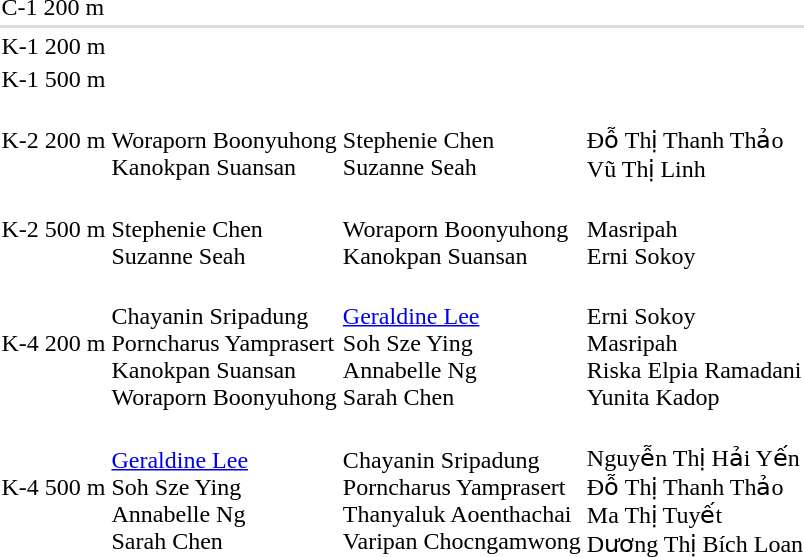<table>
<tr>
<td>C-1 200 m<br></td>
<td></td>
<td></td>
<td></td>
</tr>
<tr bgcolor=#dddddd>
<td colspan=4></td>
</tr>
<tr>
<td>K-1 200 m<br></td>
<td></td>
<td></td>
<td></td>
</tr>
<tr>
<td>K-1 500 m<br></td>
<td></td>
<td></td>
<td></td>
</tr>
<tr>
<td>K-2 200 m<br></td>
<td> <br> Woraporn Boonyuhong <br> Kanokpan Suansan</td>
<td> <br> Stephenie Chen <br> Suzanne Seah</td>
<td> <br> Đỗ Thị Thanh Thảo <br> Vũ Thị Linh</td>
</tr>
<tr>
<td>K-2 500 m<br></td>
<td> <br> Stephenie Chen <br> Suzanne Seah</td>
<td> <br> Woraporn Boonyuhong <br> Kanokpan Suansan</td>
<td> <br> Masripah <br> Erni Sokoy</td>
</tr>
<tr>
<td>K-4 200 m<br></td>
<td nowrap><br>Chayanin Sripadung<br>Porncharus Yamprasert<br>Kanokpan Suansan<br>Woraporn Boonyuhong</td>
<td><br><a href='#'>Geraldine Lee</a><br>Soh Sze Ying<br>Annabelle Ng<br>Sarah Chen</td>
<td nowrap><br>Erni Sokoy<br>Masripah<br>Riska Elpia Ramadani<br>Yunita Kadop</td>
</tr>
<tr>
<td>K-4 500 m<br></td>
<td><br><a href='#'>Geraldine Lee</a><br>Soh Sze Ying<br>Annabelle Ng<br>Sarah Chen</td>
<td nowrap><br>Chayanin Sripadung<br>Porncharus Yamprasert<br>Thanyaluk Aoenthachai<br>Varipan Chocngamwong</td>
<td><br>Nguyễn Thị Hải Yến<br>Đỗ Thị Thanh Thảo<br>Ma Thị Tuyết<br>Dương Thị Bích Loan</td>
</tr>
</table>
